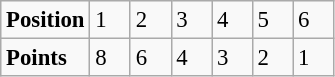<table class="wikitable" style="font-size: 95%;">
<tr>
<td><strong>Position</strong></td>
<td width=20>1</td>
<td width=20>2</td>
<td width=20>3</td>
<td width=20>4</td>
<td width=20>5</td>
<td width=20>6</td>
</tr>
<tr>
<td><strong>Points</strong></td>
<td>8</td>
<td>6</td>
<td>4</td>
<td>3</td>
<td>2</td>
<td>1</td>
</tr>
</table>
